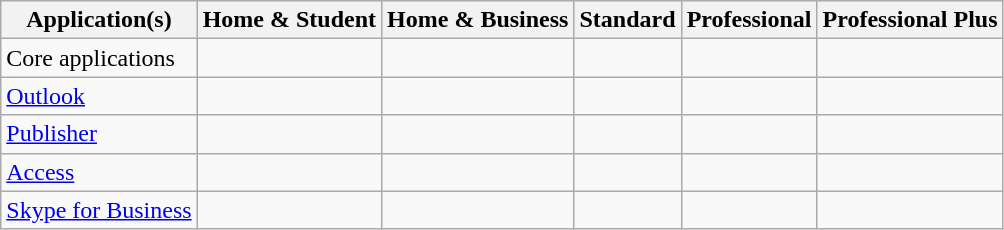<table class="wikitable">
<tr>
<th>Application(s)</th>
<th>Home & Student</th>
<th>Home & Business</th>
<th>Standard</th>
<th>Professional</th>
<th>Professional Plus</th>
</tr>
<tr>
<td>Core applications</td>
<td></td>
<td></td>
<td></td>
<td></td>
<td></td>
</tr>
<tr>
<td><a href='#'>Outlook</a></td>
<td></td>
<td></td>
<td></td>
<td></td>
<td></td>
</tr>
<tr>
<td><a href='#'>Publisher</a></td>
<td></td>
<td></td>
<td></td>
<td></td>
<td></td>
</tr>
<tr>
<td><a href='#'>Access</a></td>
<td></td>
<td></td>
<td></td>
<td></td>
<td></td>
</tr>
<tr>
<td><a href='#'>Skype for Business</a></td>
<td></td>
<td></td>
<td></td>
<td></td>
<td></td>
</tr>
</table>
